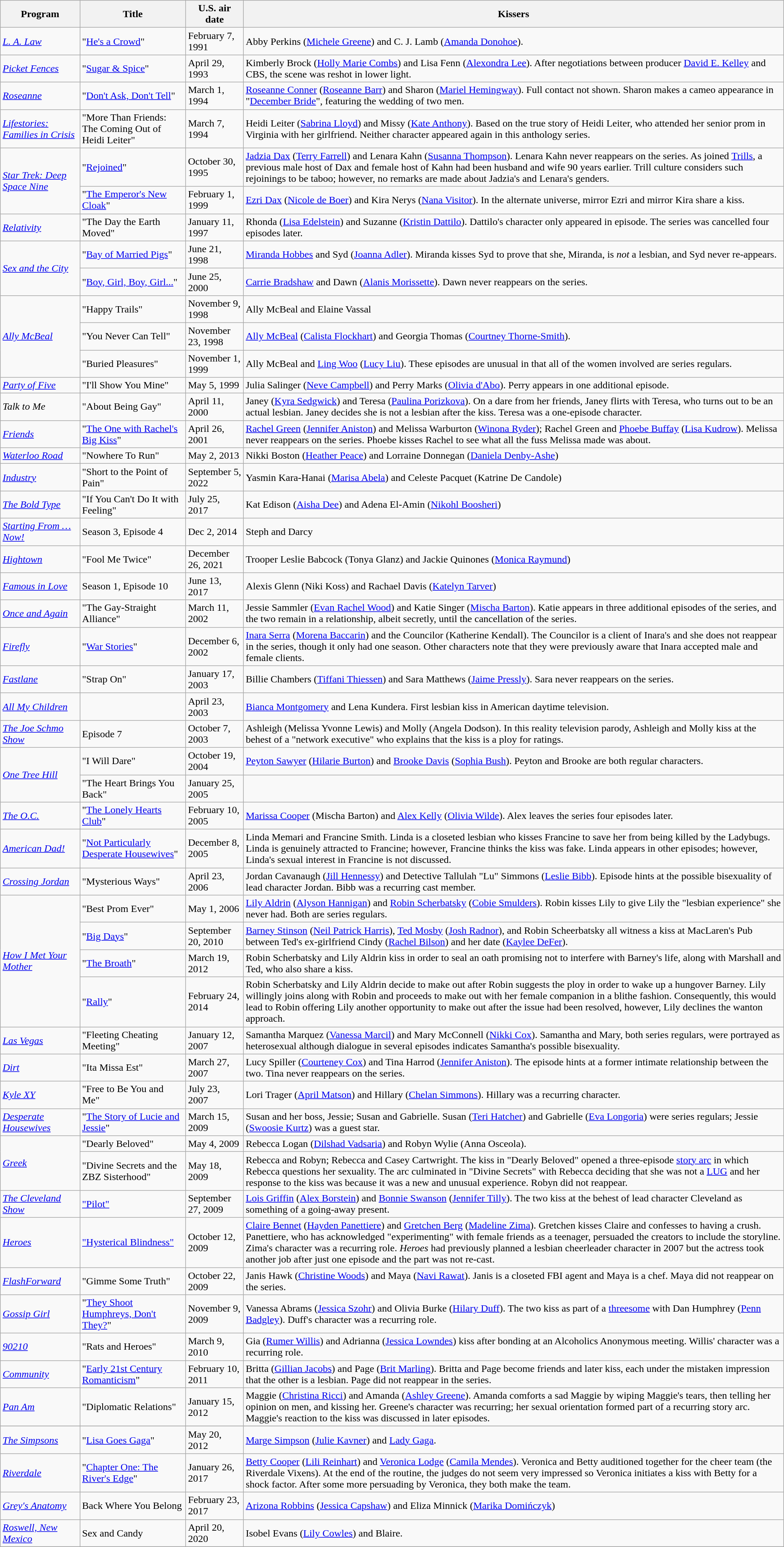<table class="wikitable sortable">
<tr>
<th>Program</th>
<th>Title</th>
<th date>U.S. air date</th>
<th class = unsortable>Kissers</th>
</tr>
<tr>
<td><em><a href='#'>L. A. Law</a></em></td>
<td>"<a href='#'>He's a Crowd</a>"</td>
<td data-sort-value="February 7, 1991">February 7, 1991</td>
<td>Abby Perkins (<a href='#'>Michele Greene</a>) and C. J. Lamb (<a href='#'>Amanda Donohoe</a>).</td>
</tr>
<tr>
<td><em><a href='#'>Picket Fences</a></em></td>
<td>"<a href='#'>Sugar & Spice</a>"</td>
<td>April 29, 1993</td>
<td>Kimberly Brock (<a href='#'>Holly Marie Combs</a>) and Lisa Fenn (<a href='#'>Alexondra Lee</a>). After negotiations between producer <a href='#'>David E. Kelley</a> and CBS, the scene was reshot in lower light.</td>
</tr>
<tr>
<td><em><a href='#'>Roseanne</a></em></td>
<td>"<a href='#'>Don't Ask, Don't Tell</a>"</td>
<td data-sort-value="March 1, 1994">March 1, 1994</td>
<td><a href='#'>Roseanne Conner</a> (<a href='#'>Roseanne Barr</a>) and Sharon (<a href='#'>Mariel Hemingway</a>). Full contact not shown. Sharon makes a cameo appearance in "<a href='#'>December Bride</a>", featuring the wedding of two men.</td>
</tr>
<tr>
<td><em><a href='#'>Lifestories: Families in Crisis</a></em></td>
<td>"More Than Friends: The Coming Out of Heidi Leiter"</td>
<td>March 7, 1994</td>
<td>Heidi Leiter (<a href='#'>Sabrina Lloyd</a>) and Missy (<a href='#'>Kate Anthony</a>). Based on the true story of Heidi Leiter, who attended her senior prom in Virginia with her girlfriend. Neither character appeared again in this anthology series.</td>
</tr>
<tr>
<td rowspan=2><em><a href='#'>Star Trek: Deep Space Nine</a></em></td>
<td>"<a href='#'>Rejoined</a>"</td>
<td>October 30, 1995</td>
<td><a href='#'>Jadzia Dax</a> (<a href='#'>Terry Farrell</a>) and Lenara Kahn (<a href='#'>Susanna Thompson</a>). Lenara Kahn never reappears on the series. As joined <a href='#'>Trills</a>, a previous male host of Dax and female host of Kahn had been husband and wife 90 years earlier. Trill culture considers such rejoinings to be taboo; however, no remarks are made about Jadzia's and Lenara's genders.</td>
</tr>
<tr>
<td>"<a href='#'>The Emperor's New Cloak</a>"</td>
<td>February 1, 1999</td>
<td><a href='#'>Ezri Dax</a> (<a href='#'>Nicole de Boer</a>) and Kira Nerys (<a href='#'>Nana Visitor</a>). In the alternate universe, mirror Ezri and mirror Kira share a kiss.</td>
</tr>
<tr>
<td><em><a href='#'>Relativity</a></em></td>
<td>"The Day the Earth Moved"</td>
<td>January 11, 1997</td>
<td>Rhonda (<a href='#'>Lisa Edelstein</a>) and Suzanne (<a href='#'>Kristin Dattilo</a>). Dattilo's character only appeared in episode. The series was cancelled four episodes later.</td>
</tr>
<tr>
<td rowspan=2><em><a href='#'>Sex and the City</a></em></td>
<td>"<a href='#'>Bay of Married Pigs</a>"</td>
<td>June 21, 1998</td>
<td><a href='#'>Miranda Hobbes</a> and Syd (<a href='#'>Joanna Adler</a>). Miranda kisses Syd to prove that she, Miranda, is <em>not</em> a lesbian, and Syd never re-appears.</td>
</tr>
<tr>
<td>"<a href='#'>Boy, Girl, Boy, Girl...</a>"</td>
<td>June 25, 2000</td>
<td><a href='#'>Carrie Bradshaw</a> and Dawn (<a href='#'>Alanis Morissette</a>). Dawn never reappears on the series.</td>
</tr>
<tr>
<td rowspan=3><em><a href='#'>Ally McBeal</a></em></td>
<td>"Happy Trails"</td>
<td>November 9, 1998</td>
<td>Ally McBeal and Elaine Vassal</td>
</tr>
<tr>
<td>"You Never Can Tell"</td>
<td>November 23, 1998</td>
<td><a href='#'>Ally McBeal</a> (<a href='#'>Calista Flockhart</a>) and Georgia Thomas (<a href='#'>Courtney Thorne-Smith</a>).</td>
</tr>
<tr>
<td>"Buried Pleasures"</td>
<td>November 1, 1999</td>
<td>Ally McBeal and <a href='#'>Ling Woo</a> (<a href='#'>Lucy Liu</a>). These episodes are unusual in that all of the women involved are series regulars.</td>
</tr>
<tr>
<td><em><a href='#'>Party of Five</a></em></td>
<td>"I'll Show You Mine"</td>
<td>May 5, 1999</td>
<td>Julia Salinger (<a href='#'>Neve Campbell</a>) and Perry Marks (<a href='#'>Olivia d'Abo</a>). Perry appears in one additional episode.</td>
</tr>
<tr>
<td><em>Talk to Me</em></td>
<td>"About Being Gay"</td>
<td>April 11, 2000</td>
<td>Janey (<a href='#'>Kyra Sedgwick</a>) and Teresa (<a href='#'>Paulina Porizkova</a>). On a dare from her friends, Janey flirts with Teresa, who turns out to be an actual lesbian. Janey decides she is not a lesbian after the kiss. Teresa was a one-episode character.</td>
</tr>
<tr>
<td><em><a href='#'>Friends</a></em></td>
<td>"<a href='#'>The One with Rachel's Big Kiss</a>"</td>
<td>April 26, 2001</td>
<td><a href='#'>Rachel Green</a> (<a href='#'>Jennifer Aniston</a>) and Melissa Warburton (<a href='#'>Winona Ryder</a>); Rachel Green and <a href='#'>Phoebe Buffay</a> (<a href='#'>Lisa Kudrow</a>). Melissa never reappears on the series. Phoebe kisses Rachel to see what all the fuss Melissa made was about.</td>
</tr>
<tr>
<td><em><a href='#'>Waterloo Road</a></em></td>
<td>"Nowhere To Run"</td>
<td>May 2, 2013</td>
<td>Nikki Boston (<a href='#'>Heather Peace</a>) and Lorraine Donnegan (<a href='#'>Daniela Denby-Ashe</a>)</td>
</tr>
<tr>
<td><em><a href='#'>Industry</a></em></td>
<td>"Short to the Point of Pain"</td>
<td>September 5, 2022</td>
<td>Yasmin Kara-Hanai (<a href='#'>Marisa Abela</a>) and Celeste Pacquet (Katrine De Candole)</td>
</tr>
<tr>
<td><em><a href='#'>The Bold Type</a></em></td>
<td>"If You Can't Do It with Feeling"</td>
<td>July 25, 2017</td>
<td>Kat Edison (<a href='#'>Aisha Dee</a>) and Adena El-Amin (<a href='#'>Nikohl Boosheri</a>)</td>
</tr>
<tr>
<td><em><a href='#'>Starting From … Now!</a></em></td>
<td>Season 3, Episode 4</td>
<td>Dec 2, 2014</td>
<td>Steph and Darcy</td>
</tr>
<tr>
<td><em><a href='#'>Hightown</a></em></td>
<td>"Fool Me Twice"</td>
<td>December 26, 2021</td>
<td>Trooper Leslie Babcock (Tonya Glanz) and Jackie Quinones (<a href='#'>Monica Raymund</a>)</td>
</tr>
<tr>
<td><em><a href='#'>Famous in Love</a></em></td>
<td>Season 1, Episode 10</td>
<td>June 13, 2017</td>
<td>Alexis Glenn (Niki Koss) and Rachael Davis (<a href='#'>Katelyn Tarver</a>)</td>
</tr>
<tr>
<td><em><a href='#'>Once and Again</a></em></td>
<td>"The Gay-Straight Alliance"</td>
<td>March 11, 2002</td>
<td>Jessie Sammler (<a href='#'>Evan Rachel Wood</a>) and Katie Singer (<a href='#'>Mischa Barton</a>). Katie appears in three additional episodes of the series, and the two remain in a relationship, albeit secretly, until the cancellation of the series.</td>
</tr>
<tr>
<td><em><a href='#'>Firefly</a></em></td>
<td>"<a href='#'>War Stories</a>"</td>
<td>December 6, 2002</td>
<td><a href='#'>Inara Serra</a> (<a href='#'>Morena Baccarin</a>) and the Councilor (Katherine Kendall). The Councilor is a client of Inara's and she does not reappear in the series, though it only had one season. Other characters note that they were previously aware that Inara accepted male and female clients.</td>
</tr>
<tr>
<td><em><a href='#'>Fastlane</a></em></td>
<td>"Strap On"</td>
<td>January 17, 2003</td>
<td>Billie Chambers (<a href='#'>Tiffani Thiessen</a>) and Sara Matthews (<a href='#'>Jaime Pressly</a>). Sara never reappears on the series.</td>
</tr>
<tr>
<td><em><a href='#'>All My Children</a></em></td>
<td></td>
<td>April 23, 2003</td>
<td><a href='#'>Bianca Montgomery</a> and Lena Kundera. First lesbian kiss in American daytime television.</td>
</tr>
<tr>
<td><em><a href='#'>The Joe Schmo Show</a></em></td>
<td>Episode 7</td>
<td>October 7, 2003</td>
<td>Ashleigh (Melissa Yvonne Lewis) and Molly (Angela Dodson). In this reality television parody, Ashleigh and Molly kiss at the behest of a "network executive" who explains that the kiss is a ploy for ratings.</td>
</tr>
<tr>
<td rowspan=2><em><a href='#'>One Tree Hill</a></em></td>
<td>"I Will Dare"</td>
<td>October 19, 2004</td>
<td><a href='#'>Peyton Sawyer</a> (<a href='#'>Hilarie Burton</a>) and <a href='#'>Brooke Davis</a> (<a href='#'>Sophia Bush</a>). Peyton and Brooke are both regular characters.</td>
</tr>
<tr>
<td>"The Heart Brings You Back"</td>
<td>January 25, 2005</td>
</tr>
<tr>
<td><em><a href='#'>The O.C.</a></em></td>
<td>"<a href='#'>The Lonely Hearts Club</a>"</td>
<td>February 10, 2005</td>
<td><a href='#'>Marissa Cooper</a> (Mischa Barton) and <a href='#'>Alex Kelly</a> (<a href='#'>Olivia Wilde</a>). Alex leaves the series four episodes later.</td>
</tr>
<tr>
<td><em><a href='#'>American Dad!</a></em></td>
<td>"<a href='#'>Not Particularly Desperate Housewives</a>"</td>
<td>December 8, 2005</td>
<td>Linda Memari and Francine Smith. Linda is a closeted lesbian who kisses Francine to save her from being killed by the Ladybugs. Linda is genuinely attracted to Francine; however, Francine thinks the kiss was fake. Linda appears in other episodes; however, Linda's sexual interest in Francine is not discussed.</td>
</tr>
<tr>
<td><em><a href='#'>Crossing Jordan</a></em></td>
<td>"Mysterious Ways"</td>
<td>April 23, 2006</td>
<td>Jordan Cavanaugh (<a href='#'>Jill Hennessy</a>) and Detective Tallulah "Lu" Simmons (<a href='#'>Leslie Bibb</a>). Episode hints at the possible bisexuality of lead character Jordan. Bibb was a recurring cast member.</td>
</tr>
<tr>
<td rowspan="4"><em><a href='#'>How I Met Your Mother</a></em></td>
<td>"Best Prom Ever"</td>
<td>May 1, 2006</td>
<td><a href='#'>Lily Aldrin</a> (<a href='#'>Alyson Hannigan</a>) and <a href='#'>Robin Scherbatsky</a> (<a href='#'>Cobie Smulders</a>). Robin kisses Lily to give Lily the "lesbian experience" she never had. Both are series regulars.</td>
</tr>
<tr>
<td>"<a href='#'>Big Days</a>"</td>
<td>September 20, 2010</td>
<td><a href='#'>Barney Stinson</a> (<a href='#'>Neil Patrick Harris</a>), <a href='#'>Ted Mosby</a> (<a href='#'>Josh Radnor</a>), and Robin Scheerbatsky all witness a kiss at MacLaren's Pub between Ted's ex-girlfriend Cindy (<a href='#'>Rachel Bilson</a>) and her date (<a href='#'>Kaylee DeFer</a>).</td>
</tr>
<tr>
<td>"<a href='#'>The Broath</a>"</td>
<td>March 19, 2012</td>
<td>Robin Scherbatsky and Lily Aldrin kiss in order to seal an oath promising not to interfere with Barney's life, along with Marshall and Ted, who also share a kiss.</td>
</tr>
<tr>
<td>"<a href='#'>Rally</a>"</td>
<td>February 24, 2014</td>
<td>Robin Scherbatsky and Lily Aldrin decide to make out after Robin suggests the ploy in order to wake up a hungover Barney. Lily willingly joins along with Robin and proceeds to make out with her female companion in a blithe fashion. Consequently, this would lead to Robin offering Lily another opportunity to make out after the issue had been resolved, however, Lily declines the wanton approach.</td>
</tr>
<tr>
<td><em><a href='#'>Las Vegas</a></em></td>
<td>"Fleeting Cheating Meeting"</td>
<td>January 12, 2007</td>
<td>Samantha Marquez (<a href='#'>Vanessa Marcil</a>) and Mary McConnell (<a href='#'>Nikki Cox</a>). Samantha and Mary, both series regulars, were portrayed as heterosexual although dialogue in several episodes indicates Samantha's possible bisexuality.</td>
</tr>
<tr>
<td><em><a href='#'>Dirt</a></em></td>
<td>"Ita Missa Est"</td>
<td>March 27, 2007</td>
<td>Lucy Spiller (<a href='#'>Courteney Cox</a>) and Tina Harrod (<a href='#'>Jennifer Aniston</a>). The episode hints at a former intimate relationship between the two. Tina never reappears on the series.</td>
</tr>
<tr>
<td><em><a href='#'>Kyle XY</a></em></td>
<td>"Free to Be You and Me"</td>
<td>July 23, 2007</td>
<td>Lori Trager (<a href='#'>April Matson</a>) and Hillary (<a href='#'>Chelan Simmons</a>). Hillary was a recurring character.</td>
</tr>
<tr>
<td><em><a href='#'>Desperate Housewives</a></em></td>
<td>"<a href='#'>The Story of Lucie and Jessie</a>"</td>
<td>March 15, 2009</td>
<td>Susan and her boss, Jessie; Susan and Gabrielle. Susan (<a href='#'>Teri Hatcher</a>) and Gabrielle (<a href='#'>Eva Longoria</a>) were series regulars; Jessie (<a href='#'>Swoosie Kurtz</a>) was a guest star.</td>
</tr>
<tr>
<td rowspan=2><em><a href='#'>Greek</a></em></td>
<td>"Dearly Beloved"</td>
<td>May 4, 2009</td>
<td>Rebecca Logan (<a href='#'>Dilshad Vadsaria</a>) and Robyn Wylie (Anna Osceola).</td>
</tr>
<tr>
<td>"Divine Secrets and the ZBZ Sisterhood"</td>
<td>May 18, 2009</td>
<td>Rebecca and Robyn; Rebecca and Casey Cartwright. The kiss in "Dearly Beloved" opened a three-episode <a href='#'>story arc</a> in which Rebecca questions her sexuality. The arc culminated in "Divine Secrets" with Rebecca deciding that she was not a <a href='#'>LUG</a> and her response to the kiss was because it was a new and unusual experience. Robyn did not reappear.</td>
</tr>
<tr>
<td><em><a href='#'>The Cleveland Show</a></em></td>
<td><a href='#'>"Pilot"</a></td>
<td>September 27, 2009</td>
<td><a href='#'>Lois Griffin</a> (<a href='#'>Alex Borstein</a>) and <a href='#'>Bonnie Swanson</a> (<a href='#'>Jennifer Tilly</a>). The two kiss at the behest of lead character Cleveland as something of a going-away present.</td>
</tr>
<tr>
<td><em><a href='#'>Heroes</a></em></td>
<td><a href='#'>"Hysterical Blindness"</a></td>
<td>October 12, 2009</td>
<td><a href='#'>Claire Bennet</a> (<a href='#'>Hayden Panettiere</a>) and <a href='#'>Gretchen Berg</a> (<a href='#'>Madeline Zima</a>). Gretchen kisses Claire and confesses to having a crush. Panettiere, who has acknowledged "experimenting" with female friends as a teenager, persuaded the creators to include the storyline. Zima's character was a recurring role. <em>Heroes</em> had previously planned a lesbian cheerleader character in 2007 but the actress took another job after just one episode and the part was not re-cast.</td>
</tr>
<tr>
<td><em><a href='#'>FlashForward</a></em></td>
<td>"Gimme Some Truth"</td>
<td>October 22, 2009</td>
<td>Janis Hawk (<a href='#'>Christine Woods</a>) and Maya (<a href='#'>Navi Rawat</a>). Janis is a closeted FBI agent and Maya is a chef. Maya did not reappear on the series.</td>
</tr>
<tr>
<td><em><a href='#'>Gossip Girl</a></em></td>
<td>"<a href='#'>They Shoot Humphreys, Don't They?</a>"</td>
<td>November 9, 2009</td>
<td>Vanessa Abrams (<a href='#'>Jessica Szohr</a>) and Olivia Burke (<a href='#'>Hilary Duff</a>). The two kiss as part of a <a href='#'>threesome</a> with Dan Humphrey (<a href='#'>Penn Badgley</a>). Duff's character was a recurring role.</td>
</tr>
<tr>
<td><em><a href='#'>90210</a></em></td>
<td>"Rats and Heroes"</td>
<td>March 9, 2010</td>
<td>Gia (<a href='#'>Rumer Willis</a>) and Adrianna (<a href='#'>Jessica Lowndes</a>) kiss after bonding at an Alcoholics Anonymous meeting. Willis' character was a recurring role.</td>
</tr>
<tr>
<td><em><a href='#'>Community</a></em></td>
<td>"<a href='#'>Early 21st Century Romanticism</a>"</td>
<td>February 10, 2011</td>
<td>Britta (<a href='#'>Gillian Jacobs</a>) and Page (<a href='#'>Brit Marling</a>). Britta and Page become friends and later kiss, each under the mistaken impression that the other is a lesbian. Page did not reappear in the series.</td>
</tr>
<tr>
<td><em><a href='#'>Pan Am</a></em></td>
<td>"Diplomatic Relations"</td>
<td>January 15, 2012</td>
<td>Maggie (<a href='#'>Christina Ricci</a>) and Amanda (<a href='#'>Ashley Greene</a>). Amanda comforts a sad Maggie by wiping Maggie's tears, then telling her opinion on men, and kissing her. Greene's character was recurring; her sexual orientation formed part of a recurring story arc. Maggie's reaction to the kiss was discussed in later episodes.</td>
</tr>
<tr>
</tr>
<tr>
<td><em><a href='#'>The Simpsons</a></em></td>
<td>"<a href='#'>Lisa Goes Gaga</a>"</td>
<td>May 20, 2012</td>
<td><a href='#'>Marge Simpson</a> (<a href='#'>Julie Kavner</a>) and <a href='#'>Lady Gaga</a>.</td>
</tr>
<tr>
<td><em><a href='#'>Riverdale</a></em></td>
<td>"<a href='#'>Chapter One: The River's Edge</a>"</td>
<td>January 26, 2017</td>
<td><a href='#'>Betty Cooper</a> (<a href='#'>Lili Reinhart</a>) and <a href='#'>Veronica Lodge</a> (<a href='#'>Camila Mendes</a>). Veronica and Betty auditioned together for the cheer team (the Riverdale Vixens). At the end of the routine, the judges do not seem very impressed so Veronica initiates a kiss with Betty for a shock factor. After some more persuading by Veronica, they both make the team.</td>
</tr>
<tr>
<td><em><a href='#'>Grey's Anatomy</a></em></td>
<td>Back Where You Belong</td>
<td>February 23, 2017</td>
<td><a href='#'>Arizona Robbins</a> (<a href='#'>Jessica Capshaw</a>) and Eliza Minnick (<a href='#'>Marika Domińczyk</a>)</td>
</tr>
<tr>
<td><em><a href='#'>Roswell, New Mexico</a></em></td>
<td>Sex and Candy</td>
<td>April 20, 2020</td>
<td>Isobel Evans (<a href='#'>Lily Cowles</a>) and Blaire.</td>
</tr>
<tr>
</tr>
</table>
